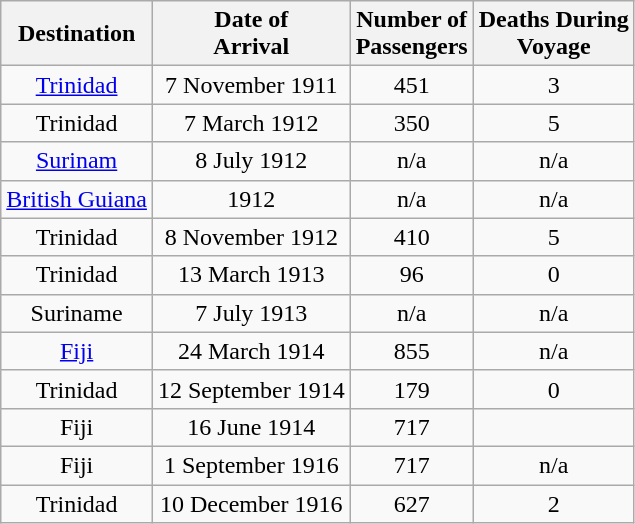<table class="wikitable" style="text-align:center;">
<tr>
<th>Destination</th>
<th>Date of<br>Arrival</th>
<th>Number of<br>Passengers</th>
<th>Deaths During<br>Voyage</th>
</tr>
<tr>
<td><a href='#'>Trinidad</a></td>
<td>7 November 1911</td>
<td>451</td>
<td>3</td>
</tr>
<tr>
<td>Trinidad</td>
<td>7 March 1912</td>
<td>350</td>
<td>5</td>
</tr>
<tr>
<td><a href='#'>Surinam</a></td>
<td>8 July 1912</td>
<td>n/a</td>
<td>n/a</td>
</tr>
<tr>
<td><a href='#'>British Guiana</a></td>
<td>1912</td>
<td>n/a</td>
<td>n/a</td>
</tr>
<tr>
<td>Trinidad</td>
<td>8 November 1912</td>
<td>410</td>
<td>5</td>
</tr>
<tr>
<td>Trinidad</td>
<td>13 March 1913</td>
<td>96</td>
<td>0</td>
</tr>
<tr>
<td>Suriname</td>
<td>7 July 1913</td>
<td>n/a</td>
<td>n/a</td>
</tr>
<tr>
<td><a href='#'>Fiji</a></td>
<td>24 March 1914</td>
<td>855</td>
<td>n/a</td>
</tr>
<tr>
<td>Trinidad</td>
<td>12 September 1914</td>
<td>179</td>
<td>0</td>
</tr>
<tr>
<td>Fiji</td>
<td>16 June 1914</td>
<td>717</td>
<td n/a></td>
</tr>
<tr>
<td>Fiji</td>
<td>1 September 1916</td>
<td>717</td>
<td>n/a</td>
</tr>
<tr>
<td>Trinidad</td>
<td>10 December 1916</td>
<td>627</td>
<td>2</td>
</tr>
</table>
